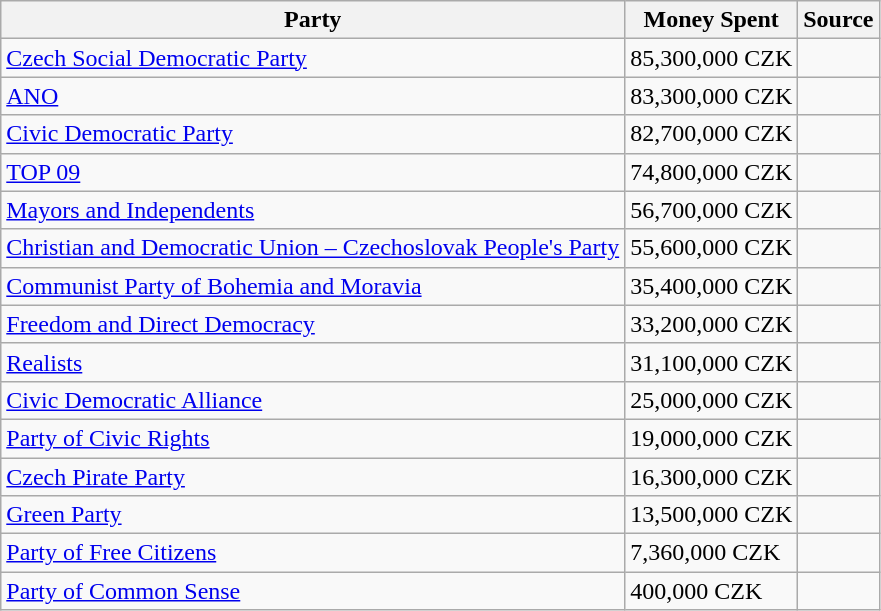<table class="wikitable">
<tr>
<th>Party</th>
<th>Money Spent</th>
<th>Source</th>
</tr>
<tr>
<td><a href='#'>Czech Social Democratic Party</a></td>
<td>85,300,000 CZK</td>
<td></td>
</tr>
<tr>
<td><a href='#'>ANO</a></td>
<td>83,300,000 CZK</td>
<td></td>
</tr>
<tr>
<td><a href='#'>Civic Democratic Party</a></td>
<td>82,700,000 CZK</td>
<td></td>
</tr>
<tr>
<td><a href='#'>TOP 09</a></td>
<td>74,800,000 CZK</td>
<td></td>
</tr>
<tr>
<td><a href='#'>Mayors and Independents</a></td>
<td>56,700,000 CZK</td>
<td></td>
</tr>
<tr>
<td><a href='#'>Christian and Democratic Union – Czechoslovak People's Party</a></td>
<td>55,600,000 CZK</td>
<td></td>
</tr>
<tr>
<td><a href='#'>Communist Party of Bohemia and Moravia</a></td>
<td>35,400,000 CZK</td>
<td></td>
</tr>
<tr>
<td><a href='#'>Freedom and Direct Democracy</a></td>
<td>33,200,000 CZK</td>
<td></td>
</tr>
<tr>
<td><a href='#'>Realists</a></td>
<td>31,100,000 CZK</td>
<td></td>
</tr>
<tr>
<td><a href='#'>Civic Democratic Alliance</a></td>
<td>25,000,000 CZK</td>
<td></td>
</tr>
<tr>
<td><a href='#'>Party of Civic Rights</a></td>
<td>19,000,000 CZK</td>
<td></td>
</tr>
<tr>
<td><a href='#'>Czech Pirate Party</a></td>
<td>16,300,000 CZK</td>
<td></td>
</tr>
<tr>
<td><a href='#'>Green Party</a></td>
<td>13,500,000 CZK</td>
<td></td>
</tr>
<tr>
<td><a href='#'>Party of Free Citizens</a></td>
<td>7,360,000 CZK</td>
<td></td>
</tr>
<tr>
<td><a href='#'>Party of Common Sense</a></td>
<td>400,000 CZK</td>
<td></td>
</tr>
</table>
